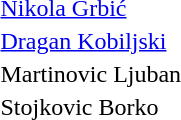<table>
<tr>
<th></th>
<td> <a href='#'>Nikola Grbić</a></td>
</tr>
<tr>
<th></th>
<td><a href='#'>Dragan Kobiljski</a></td>
</tr>
<tr>
<th></th>
<td>Martinovic Ljuban</td>
</tr>
<tr>
<th></th>
<td>Stojkovic Borko</td>
</tr>
</table>
